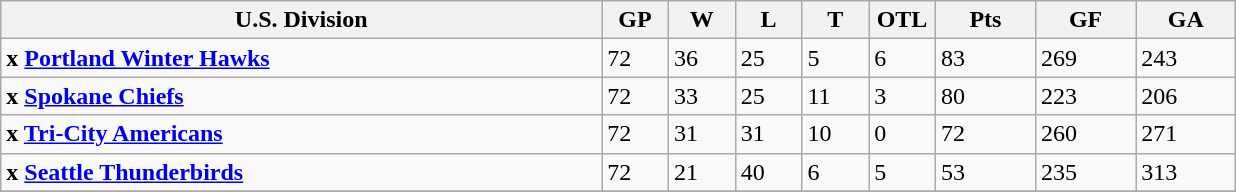<table class="wikitable">
<tr>
<th width="45%">U.S. Division</th>
<th width="5%">GP</th>
<th width="5%">W</th>
<th width="5%">L</th>
<th width="5%">T</th>
<th width="5%">OTL</th>
<th width="7.5%">Pts</th>
<th width="7.5%">GF</th>
<th width="7.5%">GA</th>
</tr>
<tr>
<td><strong>x <a href='#'>Portland Winter Hawks</a></strong></td>
<td>72</td>
<td>36</td>
<td>25</td>
<td>5</td>
<td>6</td>
<td>83</td>
<td>269</td>
<td>243</td>
</tr>
<tr>
<td><strong>x <a href='#'>Spokane Chiefs</a></strong></td>
<td>72</td>
<td>33</td>
<td>25</td>
<td>11</td>
<td>3</td>
<td>80</td>
<td>223</td>
<td>206</td>
</tr>
<tr>
<td><strong>x <a href='#'>Tri-City Americans</a></strong></td>
<td>72</td>
<td>31</td>
<td>31</td>
<td>10</td>
<td>0</td>
<td>72</td>
<td>260</td>
<td>271</td>
</tr>
<tr>
<td><strong>x <a href='#'>Seattle Thunderbirds</a></strong></td>
<td>72</td>
<td>21</td>
<td>40</td>
<td>6</td>
<td>5</td>
<td>53</td>
<td>235</td>
<td>313</td>
</tr>
<tr>
</tr>
</table>
